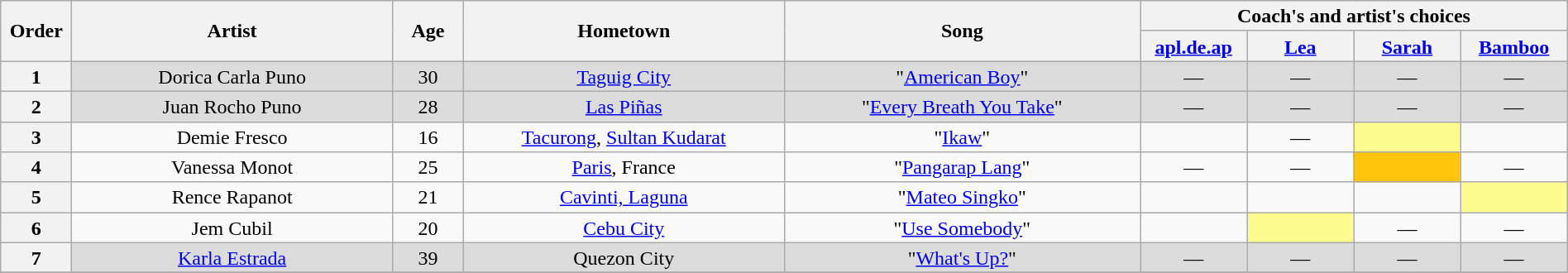<table class="wikitable" style="text-align:center; line-height:17px; width:100%;">
<tr>
<th rowspan="2" scope="col" style="width:04%;">Order</th>
<th rowspan="2" scope="col" style="width:18%;">Artist</th>
<th rowspan="2" scope="col" style="width:04%;">Age</th>
<th rowspan="2" scope="col" style="width:18%;">Hometown</th>
<th rowspan="2" scope="col" style="width:20%;">Song</th>
<th colspan="4" scope="col" style="width:24%;">Coach's and artist's choices</th>
</tr>
<tr>
<th style="width:06%;"><a href='#'>apl.de.ap</a></th>
<th style="width:06%;"><a href='#'>Lea</a></th>
<th style="width:06%;"><a href='#'>Sarah</a></th>
<th style="width:06%;"><a href='#'>Bamboo</a></th>
</tr>
<tr>
<th scope="row">1</th>
<td style="background:#DCDCDC;">Dorica Carla Puno</td>
<td style="background:#DCDCDC;">30</td>
<td style="background:#DCDCDC;"><a href='#'>Taguig City</a></td>
<td style="background:#DCDCDC;">"<a href='#'>American Boy</a>"</td>
<td style="background:#DCDCDC;">—</td>
<td style="background:#DCDCDC;">—</td>
<td style="background:#DCDCDC;">—</td>
<td style="background:#DCDCDC;">—</td>
</tr>
<tr>
<th scope="row">2</th>
<td style="background:#DCDCDC;">Juan Rocho Puno</td>
<td style="background:#DCDCDC;">28</td>
<td style="background:#DCDCDC;"><a href='#'>Las Piñas</a></td>
<td style="background:#DCDCDC;">"<a href='#'>Every Breath You Take</a>"</td>
<td style="background:#DCDCDC;">—</td>
<td style="background:#DCDCDC;">—</td>
<td style="background:#DCDCDC;">—</td>
<td style="background:#DCDCDC;">—</td>
</tr>
<tr>
<th scope="row">3</th>
<td>Demie Fresco</td>
<td>16</td>
<td><a href='#'>Tacurong</a>, <a href='#'>Sultan Kudarat</a></td>
<td>"<a href='#'>Ikaw</a>"</td>
<td><strong></strong></td>
<td>—</td>
<td style="background:#fdfc8f;"><strong></strong></td>
<td><strong></strong></td>
</tr>
<tr>
<th scope="row">4</th>
<td>Vanessa Monot</td>
<td>25</td>
<td><a href='#'>Paris</a>, France</td>
<td>"<a href='#'>Pangarap Lang</a>"</td>
<td>—</td>
<td>—</td>
<td style="background:#FFC40C;"><strong></strong></td>
<td>—</td>
</tr>
<tr>
<th scope="row">5</th>
<td>Rence Rapanot</td>
<td>21</td>
<td><a href='#'>Cavinti, Laguna</a></td>
<td>"<a href='#'>Mateo Singko</a>"</td>
<td><strong></strong></td>
<td><strong></strong></td>
<td><strong></strong></td>
<td style="background:#fdfc8f;"><strong></strong></td>
</tr>
<tr>
<th scope="row">6</th>
<td>Jem Cubil</td>
<td>20</td>
<td><a href='#'>Cebu City</a></td>
<td>"<a href='#'>Use Somebody</a>"</td>
<td><strong></strong></td>
<td style="background:#fdfc8f;"><strong></strong></td>
<td>—</td>
<td>—</td>
</tr>
<tr>
<th scope="row">7</th>
<td style="background:#DCDCDC;"><a href='#'>Karla Estrada</a></td>
<td style="background:#DCDCDC;">39</td>
<td style="background:#DCDCDC;">Quezon City</td>
<td style="background:#DCDCDC;">"<a href='#'>What's Up?</a>"</td>
<td style="background:#DCDCDC;">—</td>
<td style="background:#DCDCDC;">—</td>
<td style="background:#DCDCDC;">—</td>
<td style="background:#DCDCDC;">—</td>
</tr>
<tr>
</tr>
</table>
